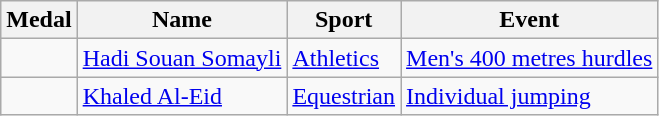<table class="wikitable sortable">
<tr>
<th>Medal</th>
<th>Name</th>
<th>Sport</th>
<th>Event</th>
</tr>
<tr>
<td></td>
<td><a href='#'>Hadi Souan Somayli</a></td>
<td><a href='#'>Athletics</a></td>
<td><a href='#'>Men's 400 metres hurdles</a></td>
</tr>
<tr>
<td></td>
<td><a href='#'>Khaled Al-Eid</a></td>
<td><a href='#'>Equestrian</a></td>
<td><a href='#'>Individual jumping</a></td>
</tr>
</table>
